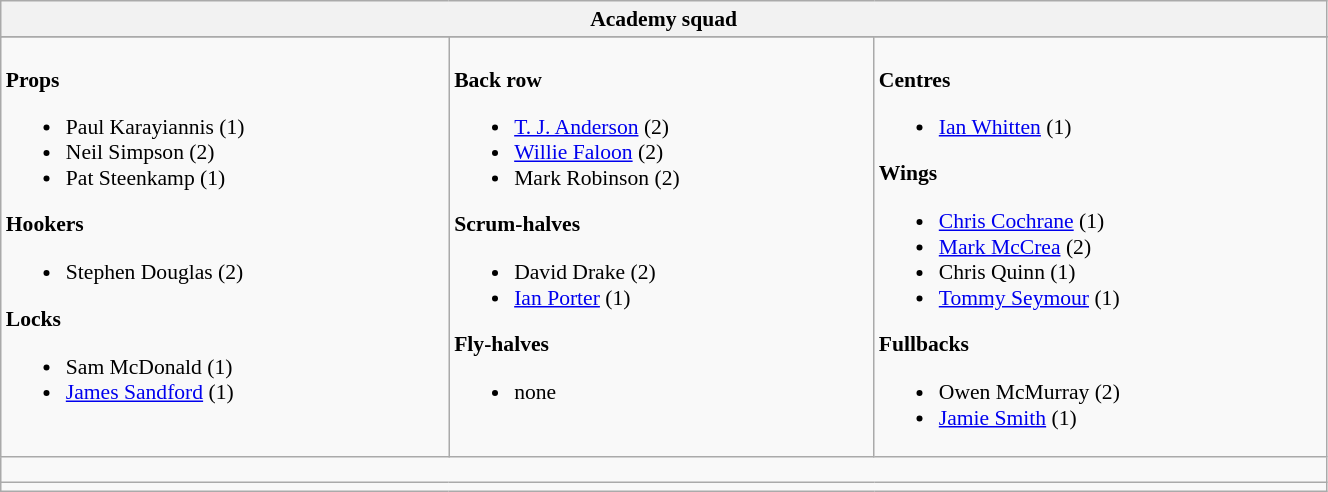<table class="wikitable" style="text-align:left; font-size:90%; width:70%">
<tr>
<th colspan="100%">Academy squad</th>
</tr>
<tr>
</tr>
<tr valign="top">
<td><br><strong>Props</strong><ul><li> Paul Karayiannis (1)</li><li> Neil Simpson (2)</li><li> Pat Steenkamp (1)</li></ul><strong>Hookers</strong><ul><li> Stephen Douglas (2)</li></ul><strong>Locks</strong><ul><li> Sam McDonald (1)</li><li> <a href='#'>James Sandford</a> (1)</li></ul></td>
<td><br><strong>Back row</strong><ul><li> <a href='#'>T. J. Anderson</a> (2)</li><li> <a href='#'>Willie Faloon</a> (2)</li><li> Mark Robinson (2)</li></ul><strong>Scrum-halves</strong><ul><li> David Drake (2)</li><li> <a href='#'>Ian Porter</a> (1)</li></ul><strong>Fly-halves</strong><ul><li>none</li></ul></td>
<td><br><strong>Centres</strong><ul><li> <a href='#'>Ian Whitten</a> (1)</li></ul><strong>Wings</strong><ul><li> <a href='#'>Chris Cochrane</a> (1)</li><li> <a href='#'>Mark McCrea</a> (2)</li><li> Chris Quinn (1)</li><li> <a href='#'>Tommy Seymour</a> (1)</li></ul><strong>Fullbacks</strong><ul><li> Owen McMurray (2)</li><li> <a href='#'>Jamie Smith</a> (1)</li></ul></td>
</tr>
<tr>
<td colspan="100%" style="height: 10px;"></td>
</tr>
<tr>
<td colspan="100%" style="text-align:center;"></td>
</tr>
</table>
